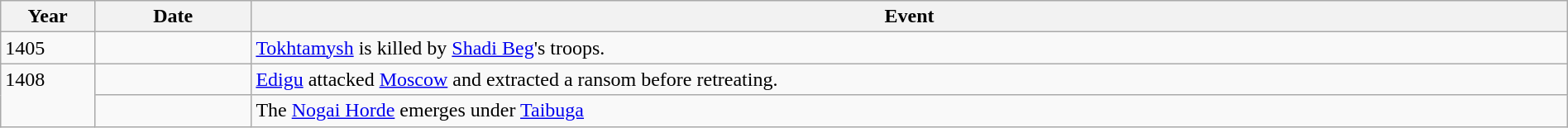<table class="wikitable" width="100%">
<tr>
<th style="width:6%">Year</th>
<th style="width:10%">Date</th>
<th>Event</th>
</tr>
<tr>
<td>1405</td>
<td></td>
<td><a href='#'>Tokhtamysh</a> is killed by <a href='#'>Shadi Beg</a>'s troops.</td>
</tr>
<tr>
<td rowspan="2" valign="top">1408</td>
<td></td>
<td><a href='#'>Edigu</a> attacked <a href='#'>Moscow</a> and extracted a ransom before retreating.</td>
</tr>
<tr>
<td></td>
<td>The <a href='#'>Nogai Horde</a> emerges under <a href='#'>Taibuga</a></td>
</tr>
</table>
